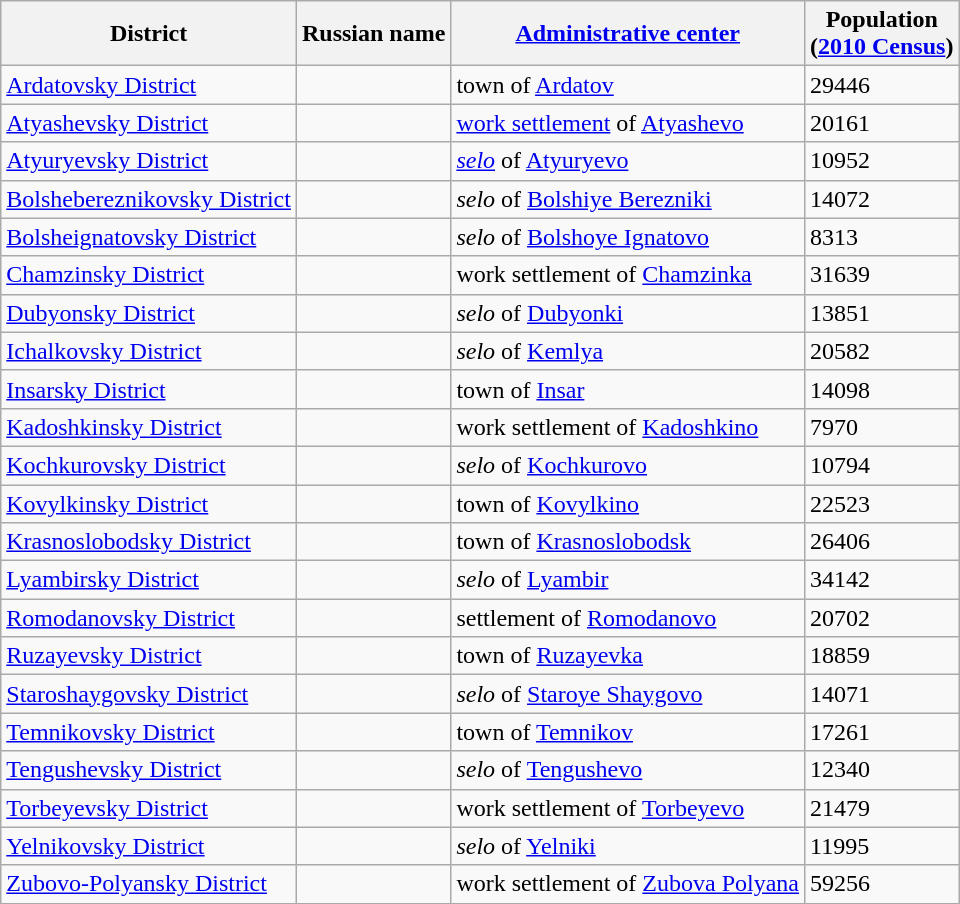<table class="wikitable sortable">
<tr>
<th>District</th>
<th>Russian name</th>
<th><a href='#'>Administrative center</a></th>
<th>Population<br>(<a href='#'>2010 Census</a>)</th>
</tr>
<tr>
<td><a href='#'>Ardatovsky District</a></td>
<td></td>
<td>town of <a href='#'>Ardatov</a></td>
<td>29446</td>
</tr>
<tr>
<td><a href='#'>Atyashevsky District</a></td>
<td></td>
<td><a href='#'>work settlement</a> of <a href='#'>Atyashevo</a></td>
<td>20161</td>
</tr>
<tr>
<td><a href='#'>Atyuryevsky District</a></td>
<td></td>
<td><em><a href='#'>selo</a></em> of <a href='#'>Atyuryevo</a></td>
<td>10952</td>
</tr>
<tr>
<td><a href='#'>Bolshebereznikovsky District</a></td>
<td></td>
<td><em>selo</em> of <a href='#'>Bolshiye Berezniki</a></td>
<td>14072</td>
</tr>
<tr>
<td><a href='#'>Bolsheignatovsky District</a></td>
<td></td>
<td><em>selo</em> of <a href='#'>Bolshoye Ignatovo</a></td>
<td>8313</td>
</tr>
<tr>
<td><a href='#'>Chamzinsky District</a></td>
<td></td>
<td>work settlement of <a href='#'>Chamzinka</a></td>
<td>31639</td>
</tr>
<tr>
<td><a href='#'>Dubyonsky District</a></td>
<td></td>
<td><em>selo</em> of <a href='#'>Dubyonki</a></td>
<td>13851</td>
</tr>
<tr>
<td><a href='#'>Ichalkovsky District</a></td>
<td></td>
<td><em>selo</em> of <a href='#'>Kemlya</a></td>
<td>20582</td>
</tr>
<tr>
<td><a href='#'>Insarsky District</a></td>
<td></td>
<td>town of <a href='#'>Insar</a></td>
<td>14098</td>
</tr>
<tr>
<td><a href='#'>Kadoshkinsky District</a></td>
<td></td>
<td>work settlement of <a href='#'>Kadoshkino</a></td>
<td>7970</td>
</tr>
<tr>
<td><a href='#'>Kochkurovsky District</a></td>
<td></td>
<td><em>selo</em> of <a href='#'>Kochkurovo</a></td>
<td>10794</td>
</tr>
<tr>
<td><a href='#'>Kovylkinsky District</a></td>
<td></td>
<td>town of <a href='#'>Kovylkino</a></td>
<td>22523</td>
</tr>
<tr>
<td><a href='#'>Krasnoslobodsky District</a></td>
<td></td>
<td>town of <a href='#'>Krasnoslobodsk</a></td>
<td>26406</td>
</tr>
<tr>
<td><a href='#'>Lyambirsky District</a></td>
<td></td>
<td><em>selo</em> of <a href='#'>Lyambir</a></td>
<td>34142</td>
</tr>
<tr>
<td><a href='#'>Romodanovsky District</a></td>
<td></td>
<td>settlement of <a href='#'>Romodanovo</a></td>
<td>20702</td>
</tr>
<tr>
<td><a href='#'>Ruzayevsky District</a></td>
<td></td>
<td>town of <a href='#'>Ruzayevka</a></td>
<td>18859</td>
</tr>
<tr>
<td><a href='#'>Staroshaygovsky District</a></td>
<td></td>
<td><em>selo</em> of <a href='#'>Staroye Shaygovo</a></td>
<td>14071</td>
</tr>
<tr>
<td><a href='#'>Temnikovsky District</a></td>
<td></td>
<td>town of <a href='#'>Temnikov</a></td>
<td>17261</td>
</tr>
<tr>
<td><a href='#'>Tengushevsky District</a></td>
<td></td>
<td><em>selo</em> of <a href='#'>Tengushevo</a></td>
<td>12340</td>
</tr>
<tr>
<td><a href='#'>Torbeyevsky District</a></td>
<td></td>
<td>work settlement of <a href='#'>Torbeyevo</a></td>
<td>21479</td>
</tr>
<tr>
<td><a href='#'>Yelnikovsky District</a></td>
<td></td>
<td><em>selo</em> of <a href='#'>Yelniki</a></td>
<td>11995</td>
</tr>
<tr>
<td><a href='#'>Zubovo-Polyansky District</a></td>
<td></td>
<td>work settlement of <a href='#'>Zubova Polyana</a></td>
<td>59256</td>
</tr>
</table>
